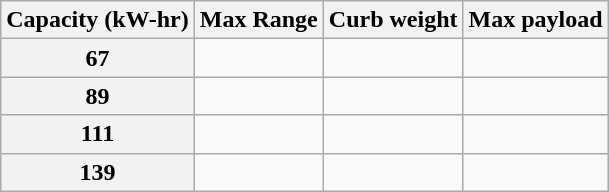<table class="wikitable" style="font-size:100%;text-align:center;">
<tr>
<th>Capacity (kW-hr)</th>
<th>Max Range</th>
<th>Curb weight</th>
<th>Max payload</th>
</tr>
<tr>
<th>67</th>
<td></td>
<td></td>
<td></td>
</tr>
<tr>
<th>89</th>
<td></td>
<td></td>
<td></td>
</tr>
<tr>
<th>111</th>
<td></td>
<td></td>
<td></td>
</tr>
<tr>
<th>139</th>
<td></td>
<td></td>
<td></td>
</tr>
</table>
